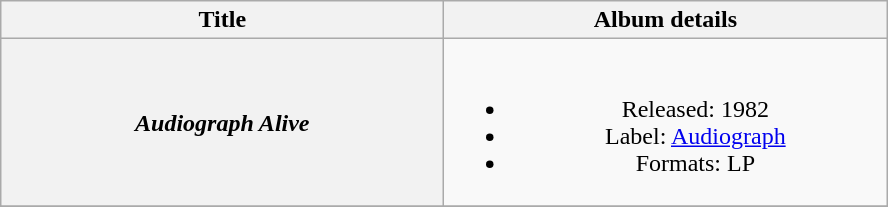<table class="wikitable plainrowheaders" style="text-align:center;">
<tr>
<th scope="col" style="width:18em;">Title</th>
<th scope="col" style="width:18em;">Album details</th>
</tr>
<tr>
<th scope="row"><em>Audiograph Alive</em></th>
<td><br><ul><li>Released: 1982</li><li>Label: <a href='#'>Audiograph</a></li><li>Formats: LP</li></ul></td>
</tr>
<tr>
</tr>
</table>
